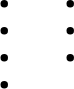<table>
<tr>
<td><br><ul><li></li><li></li><li></li><li></li></ul></td>
<td valign="top"><br><ul><li></li><li></li><li></li></ul></td>
</tr>
</table>
